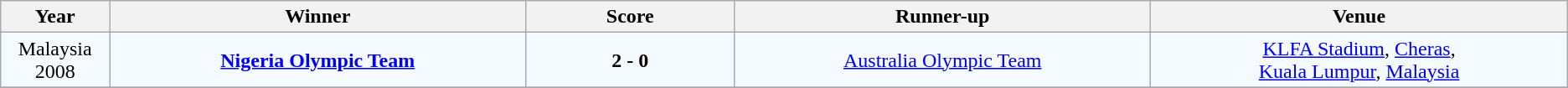<table class="wikitable" style="text-align: center;">
<tr>
<th width=5%>Year</th>
<th width=20%>Winner</th>
<th width=10%>Score</th>
<th width=20%>Runner-up</th>
<th width=20%>Venue</th>
</tr>
<tr align=center bgcolor=#F5FAFF>
<td>Malaysia 2008</td>
<td> <strong><a href='#'>Nigeria Olympic Team</a></strong></td>
<td><strong>2 - 0</strong><br></td>
<td> <a href='#'>Australia Olympic Team</a></td>
<td><a href='#'>KLFA Stadium</a>, <a href='#'>Cheras</a>,<br><a href='#'>Kuala Lumpur</a>, <a href='#'>Malaysia</a></td>
</tr>
<tr>
</tr>
</table>
